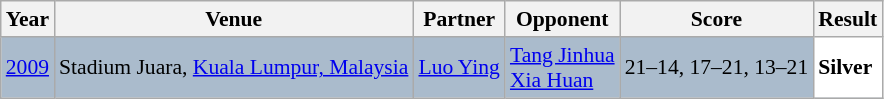<table class="sortable wikitable" style="font-size: 90%;">
<tr>
<th>Year</th>
<th>Venue</th>
<th>Partner</th>
<th>Opponent</th>
<th>Score</th>
<th>Result</th>
</tr>
<tr style="background:#AABBCC">
<td align="center"><a href='#'>2009</a></td>
<td align="left">Stadium Juara, <a href='#'>Kuala Lumpur, Malaysia</a></td>
<td align="left"> <a href='#'>Luo Ying</a></td>
<td align="left"> <a href='#'>Tang Jinhua</a> <br>  <a href='#'>Xia Huan</a></td>
<td align="left">21–14, 17–21, 13–21</td>
<td style="text-align:left; background:white"> <strong>Silver</strong></td>
</tr>
</table>
